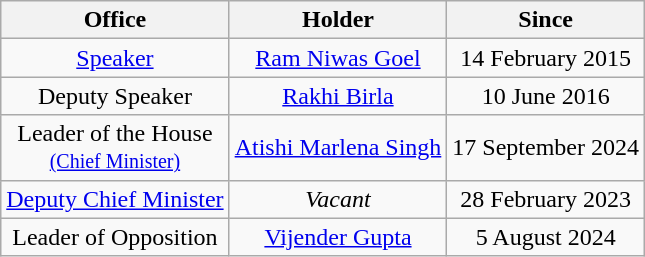<table class="wikitable" style="text-align:center">
<tr>
<th>Office</th>
<th>Holder</th>
<th>Since</th>
</tr>
<tr>
<td><a href='#'>Speaker</a></td>
<td><a href='#'>Ram Niwas Goel</a></td>
<td>14 February 2015</td>
</tr>
<tr>
<td>Deputy Speaker</td>
<td><a href='#'>Rakhi Birla</a></td>
<td>10 June 2016</td>
</tr>
<tr>
<td>Leader of the House<br><small><a href='#'>(Chief Minister)</a></small></td>
<td><a href='#'>Atishi Marlena Singh</a></td>
<td>17 September 2024</td>
</tr>
<tr>
<td><a href='#'>Deputy Chief Minister</a></td>
<td><em>Vacant</em></td>
<td>28 February 2023</td>
</tr>
<tr>
<td>Leader of Opposition</td>
<td><a href='#'>Vijender Gupta</a></td>
<td>5 August 2024</td>
</tr>
</table>
